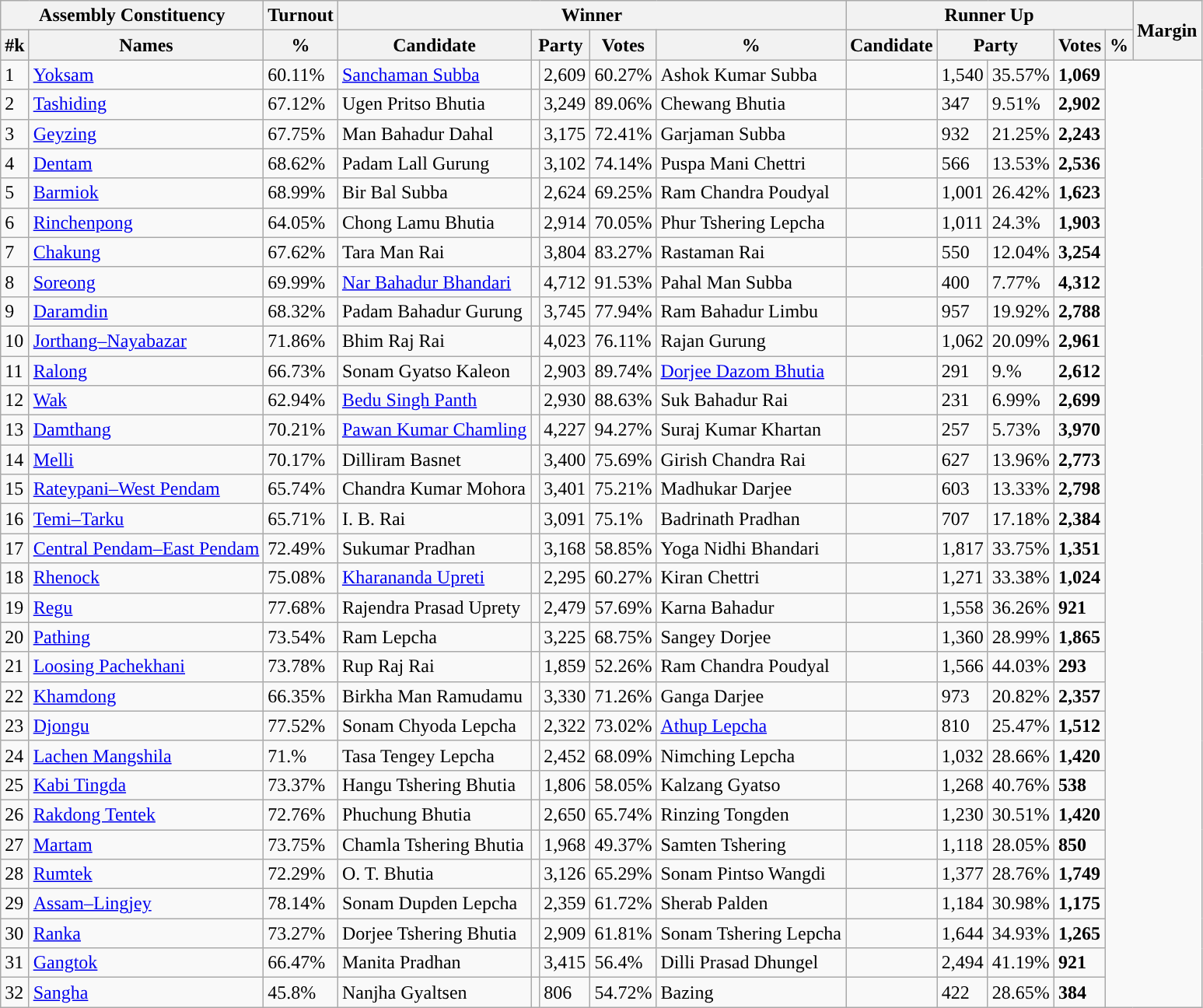<table class="wikitable sortable">
<tr>
<th colspan="2">Assembly Constituency</th>
<th>Turnout</th>
<th colspan="5">Winner</th>
<th colspan="5">Runner Up</th>
<th rowspan="2" data-sort-type=number>Margin</th>
</tr>
<tr>
<th>#k</th>
<th>Names</th>
<th>%</th>
<th>Candidate</th>
<th colspan="2">Party</th>
<th data-sort-type=number>Votes</th>
<th>%</th>
<th>Candidate</th>
<th colspan="2">Party</th>
<th data-sort-type=number>Votes</th>
<th>%</th>
</tr>
<tr>
<td>1</td>
<td><a href='#'>Yoksam</a></td>
<td>60.11%</td>
<td><a href='#'>Sanchaman Subba</a></td>
<td></td>
<td>2,609</td>
<td>60.27%</td>
<td>Ashok Kumar Subba</td>
<td></td>
<td>1,540</td>
<td>35.57%</td>
<td style="background:"><span><strong>1,069</strong></span></td>
</tr>
<tr>
<td>2</td>
<td><a href='#'>Tashiding</a></td>
<td>67.12%</td>
<td>Ugen Pritso Bhutia</td>
<td></td>
<td>3,249</td>
<td>89.06%</td>
<td>Chewang Bhutia</td>
<td></td>
<td>347</td>
<td>9.51%</td>
<td style="background:"><span><strong>2,902</strong></span></td>
</tr>
<tr>
<td>3</td>
<td><a href='#'>Geyzing</a></td>
<td>67.75%</td>
<td>Man Bahadur Dahal</td>
<td></td>
<td>3,175</td>
<td>72.41%</td>
<td>Garjaman Subba</td>
<td></td>
<td>932</td>
<td>21.25%</td>
<td style="background:"><span><strong>2,243</strong></span></td>
</tr>
<tr>
<td>4</td>
<td><a href='#'>Dentam</a></td>
<td>68.62%</td>
<td>Padam Lall Gurung</td>
<td></td>
<td>3,102</td>
<td>74.14%</td>
<td>Puspa Mani Chettri</td>
<td></td>
<td>566</td>
<td>13.53%</td>
<td style="background:"><span><strong>2,536</strong></span></td>
</tr>
<tr>
<td>5</td>
<td><a href='#'>Barmiok</a></td>
<td>68.99%</td>
<td>Bir Bal Subba</td>
<td></td>
<td>2,624</td>
<td>69.25%</td>
<td>Ram Chandra Poudyal</td>
<td></td>
<td>1,001</td>
<td>26.42%</td>
<td style="background:"><span><strong>1,623</strong></span></td>
</tr>
<tr>
<td>6</td>
<td><a href='#'>Rinchenpong</a></td>
<td>64.05%</td>
<td>Chong Lamu Bhutia</td>
<td></td>
<td>2,914</td>
<td>70.05%</td>
<td>Phur Tshering  Lepcha</td>
<td></td>
<td>1,011</td>
<td>24.3%</td>
<td style="background:"><span><strong>1,903</strong></span></td>
</tr>
<tr>
<td>7</td>
<td><a href='#'>Chakung</a></td>
<td>67.62%</td>
<td>Tara Man Rai</td>
<td></td>
<td>3,804</td>
<td>83.27%</td>
<td>Rastaman Rai</td>
<td></td>
<td>550</td>
<td>12.04%</td>
<td style="background:"><span><strong>3,254</strong></span></td>
</tr>
<tr>
<td>8</td>
<td><a href='#'>Soreong</a></td>
<td>69.99%</td>
<td><a href='#'>Nar Bahadur Bhandari</a></td>
<td></td>
<td>4,712</td>
<td>91.53%</td>
<td>Pahal Man Subba</td>
<td></td>
<td>400</td>
<td>7.77%</td>
<td style="background:"><span><strong>4,312</strong></span></td>
</tr>
<tr>
<td>9</td>
<td><a href='#'>Daramdin</a></td>
<td>68.32%</td>
<td>Padam Bahadur Gurung</td>
<td></td>
<td>3,745</td>
<td>77.94%</td>
<td>Ram Bahadur Limbu</td>
<td></td>
<td>957</td>
<td>19.92%</td>
<td style="background:"><span><strong>2,788</strong></span></td>
</tr>
<tr>
<td>10</td>
<td><a href='#'>Jorthang–Nayabazar</a></td>
<td>71.86%</td>
<td>Bhim Raj Rai</td>
<td></td>
<td>4,023</td>
<td>76.11%</td>
<td>Rajan Gurung</td>
<td></td>
<td>1,062</td>
<td>20.09%</td>
<td style="background:"><span><strong>2,961</strong></span></td>
</tr>
<tr>
<td>11</td>
<td><a href='#'>Ralong</a></td>
<td>66.73%</td>
<td>Sonam Gyatso Kaleon</td>
<td></td>
<td>2,903</td>
<td>89.74%</td>
<td><a href='#'>Dorjee Dazom Bhutia</a></td>
<td></td>
<td>291</td>
<td>9.%</td>
<td style="background:"><span><strong>2,612</strong></span></td>
</tr>
<tr>
<td>12</td>
<td><a href='#'>Wak</a></td>
<td>62.94%</td>
<td><a href='#'>Bedu Singh Panth</a></td>
<td></td>
<td>2,930</td>
<td>88.63%</td>
<td>Suk Bahadur Rai</td>
<td></td>
<td>231</td>
<td>6.99%</td>
<td style="background:"><span><strong>2,699</strong></span></td>
</tr>
<tr>
<td>13</td>
<td><a href='#'>Damthang</a></td>
<td>70.21%</td>
<td><a href='#'>Pawan Kumar Chamling</a></td>
<td></td>
<td>4,227</td>
<td>94.27%</td>
<td>Suraj Kumar Khartan</td>
<td></td>
<td>257</td>
<td>5.73%</td>
<td style="background:"><span><strong>3,970</strong></span></td>
</tr>
<tr>
<td>14</td>
<td><a href='#'>Melli</a></td>
<td>70.17%</td>
<td>Dilliram Basnet</td>
<td></td>
<td>3,400</td>
<td>75.69%</td>
<td>Girish Chandra Rai</td>
<td></td>
<td>627</td>
<td>13.96%</td>
<td style="background:"><span><strong>2,773</strong></span></td>
</tr>
<tr>
<td>15</td>
<td><a href='#'>Rateypani–West Pendam</a></td>
<td>65.74%</td>
<td>Chandra Kumar Mohora</td>
<td></td>
<td>3,401</td>
<td>75.21%</td>
<td>Madhukar Darjee</td>
<td></td>
<td>603</td>
<td>13.33%</td>
<td style="background:"><span><strong>2,798</strong></span></td>
</tr>
<tr>
<td>16</td>
<td><a href='#'>Temi–Tarku</a></td>
<td>65.71%</td>
<td>I. B. Rai</td>
<td></td>
<td>3,091</td>
<td>75.1%</td>
<td>Badrinath Pradhan</td>
<td></td>
<td>707</td>
<td>17.18%</td>
<td style="background:"><span><strong>2,384</strong></span></td>
</tr>
<tr>
<td>17</td>
<td><a href='#'>Central Pendam–East Pendam</a></td>
<td>72.49%</td>
<td>Sukumar Pradhan</td>
<td></td>
<td>3,168</td>
<td>58.85%</td>
<td>Yoga Nidhi Bhandari</td>
<td></td>
<td>1,817</td>
<td>33.75%</td>
<td style="background:"><span><strong>1,351</strong></span></td>
</tr>
<tr>
<td>18</td>
<td><a href='#'>Rhenock</a></td>
<td>75.08%</td>
<td><a href='#'>Kharananda Upreti</a></td>
<td></td>
<td>2,295</td>
<td>60.27%</td>
<td>Kiran Chettri</td>
<td></td>
<td>1,271</td>
<td>33.38%</td>
<td style="background:"><span><strong>1,024</strong></span></td>
</tr>
<tr>
<td>19</td>
<td><a href='#'>Regu</a></td>
<td>77.68%</td>
<td>Rajendra Prasad Uprety</td>
<td></td>
<td>2,479</td>
<td>57.69%</td>
<td>Karna Bahadur</td>
<td></td>
<td>1,558</td>
<td>36.26%</td>
<td style="background:"><span><strong>921</strong></span></td>
</tr>
<tr>
<td>20</td>
<td><a href='#'>Pathing</a></td>
<td>73.54%</td>
<td>Ram Lepcha</td>
<td></td>
<td>3,225</td>
<td>68.75%</td>
<td>Sangey Dorjee</td>
<td></td>
<td>1,360</td>
<td>28.99%</td>
<td style="background:"><span><strong>1,865</strong></span></td>
</tr>
<tr>
<td>21</td>
<td><a href='#'>Loosing Pachekhani</a></td>
<td>73.78%</td>
<td>Rup Raj Rai</td>
<td></td>
<td>1,859</td>
<td>52.26%</td>
<td>Ram Chandra Poudyal</td>
<td></td>
<td>1,566</td>
<td>44.03%</td>
<td style="background:"><span><strong>293</strong></span></td>
</tr>
<tr>
<td>22</td>
<td><a href='#'>Khamdong</a></td>
<td>66.35%</td>
<td>Birkha Man Ramudamu</td>
<td></td>
<td>3,330</td>
<td>71.26%</td>
<td>Ganga Darjee</td>
<td></td>
<td>973</td>
<td>20.82%</td>
<td style="background:"><span><strong>2,357</strong></span></td>
</tr>
<tr>
<td>23</td>
<td><a href='#'>Djongu</a></td>
<td>77.52%</td>
<td>Sonam Chyoda Lepcha</td>
<td></td>
<td>2,322</td>
<td>73.02%</td>
<td><a href='#'>Athup Lepcha</a></td>
<td></td>
<td>810</td>
<td>25.47%</td>
<td style="background:"><span><strong>1,512</strong></span></td>
</tr>
<tr>
<td>24</td>
<td><a href='#'>Lachen Mangshila</a></td>
<td>71.%</td>
<td>Tasa Tengey Lepcha</td>
<td></td>
<td>2,452</td>
<td>68.09%</td>
<td>Nimching Lepcha</td>
<td></td>
<td>1,032</td>
<td>28.66%</td>
<td style="background:"><span><strong>1,420</strong></span></td>
</tr>
<tr>
<td>25</td>
<td><a href='#'>Kabi Tingda</a></td>
<td>73.37%</td>
<td>Hangu Tshering Bhutia</td>
<td></td>
<td>1,806</td>
<td>58.05%</td>
<td>Kalzang Gyatso</td>
<td></td>
<td>1,268</td>
<td>40.76%</td>
<td style="background:"><span><strong>538</strong></span></td>
</tr>
<tr>
<td>26</td>
<td><a href='#'>Rakdong Tentek</a></td>
<td>72.76%</td>
<td>Phuchung Bhutia</td>
<td></td>
<td>2,650</td>
<td>65.74%</td>
<td>Rinzing Tongden</td>
<td></td>
<td>1,230</td>
<td>30.51%</td>
<td style="background:"><span><strong>1,420</strong></span></td>
</tr>
<tr>
<td>27</td>
<td><a href='#'>Martam</a></td>
<td>73.75%</td>
<td>Chamla Tshering  Bhutia</td>
<td></td>
<td>1,968</td>
<td>49.37%</td>
<td>Samten Tshering</td>
<td></td>
<td>1,118</td>
<td>28.05%</td>
<td style="background:"><span><strong>850</strong></span></td>
</tr>
<tr>
<td>28</td>
<td><a href='#'>Rumtek</a></td>
<td>72.29%</td>
<td>O. T. Bhutia</td>
<td></td>
<td>3,126</td>
<td>65.29%</td>
<td>Sonam Pintso Wangdi</td>
<td></td>
<td>1,377</td>
<td>28.76%</td>
<td style="background:"><span><strong>1,749</strong></span></td>
</tr>
<tr>
<td>29</td>
<td><a href='#'>Assam–Lingjey</a></td>
<td>78.14%</td>
<td>Sonam Dupden Lepcha</td>
<td></td>
<td>2,359</td>
<td>61.72%</td>
<td>Sherab Palden</td>
<td></td>
<td>1,184</td>
<td>30.98%</td>
<td style="background:"><span><strong>1,175</strong></span></td>
</tr>
<tr>
<td>30</td>
<td><a href='#'>Ranka</a></td>
<td>73.27%</td>
<td>Dorjee Tshering Bhutia</td>
<td></td>
<td>2,909</td>
<td>61.81%</td>
<td>Sonam Tshering Lepcha</td>
<td></td>
<td>1,644</td>
<td>34.93%</td>
<td style="background:"><span><strong>1,265</strong></span></td>
</tr>
<tr>
<td>31</td>
<td><a href='#'>Gangtok</a></td>
<td>66.47%</td>
<td>Manita Pradhan</td>
<td></td>
<td>3,415</td>
<td>56.4%</td>
<td>Dilli Prasad Dhungel</td>
<td></td>
<td>2,494</td>
<td>41.19%</td>
<td style="background:"><span><strong>921</strong></span></td>
</tr>
<tr>
<td>32</td>
<td><a href='#'>Sangha</a></td>
<td>45.8%</td>
<td>Nanjha Gyaltsen</td>
<td></td>
<td>806</td>
<td>54.72%</td>
<td>Bazing</td>
<td></td>
<td>422</td>
<td>28.65%</td>
<td style="background:"><span><strong>384</strong></span></td>
</tr>
</table>
